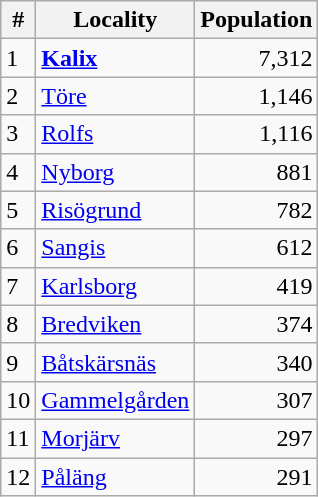<table class="wikitable">
<tr>
<th>#</th>
<th>Locality</th>
<th>Population</th>
</tr>
<tr>
<td>1</td>
<td><strong><a href='#'>Kalix</a></strong></td>
<td align="right">7,312</td>
</tr>
<tr>
<td>2</td>
<td><a href='#'>Töre</a></td>
<td align="right">1,146</td>
</tr>
<tr>
<td>3</td>
<td><a href='#'>Rolfs</a></td>
<td align="right">1,116</td>
</tr>
<tr>
<td>4</td>
<td><a href='#'>Nyborg</a></td>
<td align="right">881</td>
</tr>
<tr>
<td>5</td>
<td><a href='#'>Risögrund</a></td>
<td align="right">782</td>
</tr>
<tr>
<td>6</td>
<td><a href='#'>Sangis</a></td>
<td align="right">612</td>
</tr>
<tr>
<td>7</td>
<td><a href='#'>Karlsborg</a></td>
<td align="right">419</td>
</tr>
<tr>
<td>8</td>
<td><a href='#'>Bredviken</a></td>
<td align="right">374</td>
</tr>
<tr>
<td>9</td>
<td><a href='#'>Båtskärsnäs</a></td>
<td align="right">340</td>
</tr>
<tr>
<td>10</td>
<td><a href='#'>Gammelgården</a></td>
<td align="right">307</td>
</tr>
<tr>
<td>11</td>
<td><a href='#'>Morjärv</a></td>
<td align="right">297</td>
</tr>
<tr>
<td>12</td>
<td><a href='#'>Påläng</a></td>
<td align="right">291</td>
</tr>
</table>
